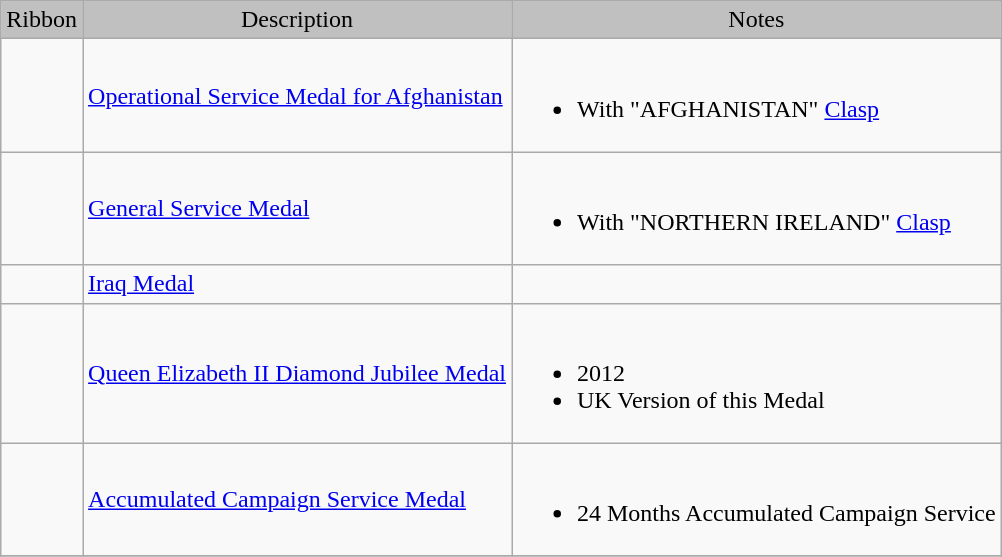<table class="wikitable" style="margin:1em auto;">
<tr style="background:silver;" align="center">
<td>Ribbon</td>
<td>Description</td>
<td>Notes</td>
</tr>
<tr>
<td></td>
<td><a href='#'>Operational Service Medal for Afghanistan</a></td>
<td><br><ul><li>With "AFGHANISTAN" <a href='#'>Clasp</a></li></ul></td>
</tr>
<tr>
<td></td>
<td><a href='#'>General Service Medal</a></td>
<td><br><ul><li>With "NORTHERN IRELAND" <a href='#'>Clasp</a></li></ul></td>
</tr>
<tr>
<td></td>
<td><a href='#'>Iraq Medal</a></td>
<td></td>
</tr>
<tr>
<td></td>
<td><a href='#'>Queen Elizabeth II Diamond Jubilee Medal</a></td>
<td><br><ul><li>2012</li><li>UK Version of this Medal</li></ul></td>
</tr>
<tr>
<td></td>
<td><a href='#'>Accumulated Campaign Service Medal</a></td>
<td><br><ul><li>24 Months Accumulated Campaign Service</li></ul></td>
</tr>
<tr>
</tr>
</table>
